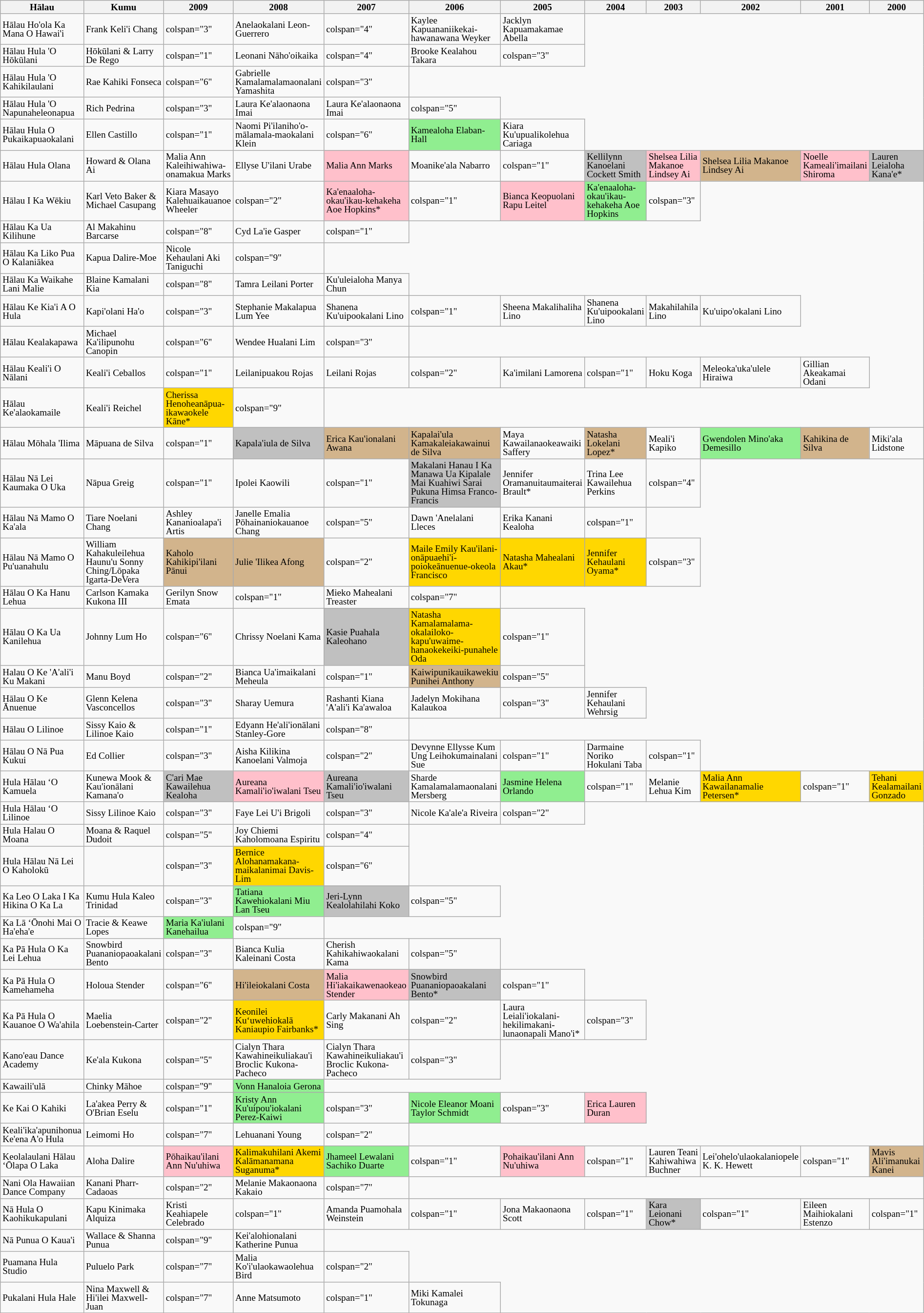<table class="wikitable collapsible collapsed" style="margin:left; font-size:80%; line-height:12px;">
<tr>
<th>Hālau</th>
<th>Kumu</th>
<th>2009</th>
<th>2008</th>
<th>2007</th>
<th>2006</th>
<th>2005</th>
<th>2004</th>
<th>2003</th>
<th>2002</th>
<th>2001</th>
<th>2000</th>
</tr>
<tr>
<td>Hālau Ho'ola Ka Mana O Hawai'i</td>
<td>Frank Keli'i Chang</td>
<td>colspan="3"</td>
<td>Anelaokalani Leon-Guerrero</td>
<td>colspan="4"</td>
<td>Kaylee Kapuananiikekai-hawanawana Weyker</td>
<td>Jacklyn Kapuamakamae Abella</td>
</tr>
<tr>
<td>Hālau Hula 'O Hōkūlani</td>
<td>Hōkūlani & Larry De Rego</td>
<td>colspan="1"</td>
<td>Leonani Nāho'oikaika</td>
<td>colspan="4"</td>
<td>Brooke Kealahou Takara</td>
<td>colspan="3"</td>
</tr>
<tr>
<td>Hālau Hula 'O Kahikilaulani</td>
<td>Rae Kahiki Fonseca</td>
<td>colspan="6"</td>
<td>Gabrielle Kamalamalamaonalani Yamashita</td>
<td>colspan="3"</td>
</tr>
<tr>
<td>Hālau Hula 'O Napunaheleonapua</td>
<td>Rich Pedrina</td>
<td>colspan="3"</td>
<td>Laura Ke'alaonaona Imai</td>
<td>Laura Ke'alaonaona Imai</td>
<td>colspan="5"</td>
</tr>
<tr>
<td>Hālau Hula O Pukaikapuaokalani</td>
<td>Ellen Castillo</td>
<td>colspan="1"</td>
<td>Naomi Pi'ilaniho'o-mālamala-maokalani Klein</td>
<td>colspan="6"</td>
<td style="background:lightgreen;">Kamealoha Elaban-Hall</td>
<td>Kiara Ku'upualikolehua Cariaga</td>
</tr>
<tr>
<td>Hālau Hula Olana</td>
<td>Howard & Olana Ai</td>
<td>Malia Ann Kaleihiwahiwa-onamakua Marks</td>
<td>Ellyse U'ilani Urabe</td>
<td style="background:pink;">Malia Ann Marks</td>
<td>Moanike'ala Nabarro</td>
<td>colspan="1"</td>
<td style="background:silver;">Kellilynn Kanoelani Cockett Smith</td>
<td style="background:pink;">Shelsea Lilia Makanoe Lindsey Ai</td>
<td style="background:tan;">Shelsea Lilia Makanoe Lindsey Ai</td>
<td style="background:pink;">Noelle Kameali'imailani Shiroma</td>
<td style="background:silver;">Lauren Leialoha Kana'e*</td>
</tr>
<tr>
<td>Hālau I Ka Wēkiu</td>
<td>Karl Veto Baker & Michael Casupang</td>
<td>Kiara Masayo Kalehuaikauanoe Wheeler</td>
<td>colspan="2"</td>
<td style="background:pink;">Ka'enaaloha-okau'ikau-kehakeha Aoe Hopkins*</td>
<td>colspan="1"</td>
<td style="background:pink;">Bianca Keopuolani Rapu Leitel</td>
<td style="background:lightgreen;">Ka'enaaloha-okau'ikau-kehakeha Aoe Hopkins</td>
<td>colspan="3"</td>
</tr>
<tr>
<td>Hālau Ka Ua Kilihune</td>
<td>Al Makahinu Barcarse</td>
<td>colspan="8"</td>
<td>Cyd La'ie Gasper</td>
<td>colspan="1"</td>
</tr>
<tr>
<td>Hālau Ka Liko Pua O Kalaniākea</td>
<td>Kapua Dalire-Moe</td>
<td>Nicole Kehaulani Aki Taniguchi</td>
<td>colspan="9"</td>
</tr>
<tr>
<td>Hālau Ka Waikahe Lani Malie</td>
<td>Blaine Kamalani Kia</td>
<td>colspan="8"</td>
<td>Tamra Leilani Porter</td>
<td>Ku'uleialoha Manya Chun</td>
</tr>
<tr>
<td>Hālau Ke Kia'i A O Hula</td>
<td>Kapi'olani Ha'o</td>
<td>colspan="3"</td>
<td>Stephanie Makalapua Lum Yee</td>
<td>Shanena Ku'uipookalani Lino</td>
<td>colspan="1"</td>
<td>Sheena Makalihaliha Lino</td>
<td>Shanena Ku'uipookalani Lino</td>
<td>Makahilahila Lino</td>
<td>Ku'uipo'okalani Lino</td>
</tr>
<tr>
<td>Hālau Kealakapawa</td>
<td>Michael Ka'ilipunohu Canopin</td>
<td>colspan="6"</td>
<td>Wendee Hualani Lim</td>
<td>colspan="3"</td>
</tr>
<tr>
<td>Hālau Keali'i O Nālani</td>
<td>Keali'i Ceballos</td>
<td>colspan="1"</td>
<td>Leilanipuakou Rojas</td>
<td>Leilani Rojas</td>
<td>colspan="2"</td>
<td>Ka'imilani Lamorena</td>
<td>colspan="1"</td>
<td>Hoku Koga</td>
<td>Meleoka'uka'ulele Hiraiwa</td>
<td>Gillian Akeakamai Odani</td>
</tr>
<tr>
<td>Hālau Ke'alaokamaile</td>
<td>Keali'i Reichel</td>
<td style="background:gold;">Cherissa Henoheanāpua-ikawaokele Kāne*</td>
<td>colspan="9"</td>
</tr>
<tr>
<td>Hālau Mōhala 'Ilima</td>
<td>Māpuana de Silva</td>
<td>colspan="1"</td>
<td style="background:silver;">Kapala'iula de Silva</td>
<td style="background:tan;">Erica Kau'ionalani Awana</td>
<td style="background:tan;">Kapalai'ula Kamakaleiakawainui de Silva</td>
<td>Maya Kawailanaokeawaiki Saffery</td>
<td style="background:tan;">Natasha Lokelani Lopez*</td>
<td>Meali'i Kapiko</td>
<td style="background:lightgreen;">Gwendolen Mino'aka Demesillo</td>
<td style="background:tan;">Kahikina de Silva</td>
<td>Miki'ala Lidstone</td>
</tr>
<tr>
<td>Hālau Nā Lei Kaumaka O Uka</td>
<td>Nāpua Greig</td>
<td>colspan="1"</td>
<td>Ipolei Kaowili</td>
<td>colspan="1"</td>
<td style="background:silver;">Makalani Hanau I Ka Manawa Ua Kipalale Mai Kuahiwi Sarai Pukuna Himsa Franco-Francis</td>
<td>Jennifer Oramanuitaumaiterai Brault*</td>
<td>Trina Lee Kawailehua Perkins</td>
<td>colspan="4"</td>
</tr>
<tr>
<td>Hālau Nā Mamo O Ka'ala</td>
<td>Tiare Noelani Chang</td>
<td>Ashley Kananioalapa'i Artis</td>
<td>Janelle Emalia Pōhainaniokauanoe Chang</td>
<td>colspan="5"</td>
<td>Dawn 'Anelalani Lleces</td>
<td>Erika Kanani Kealoha</td>
<td>colspan="1"</td>
</tr>
<tr>
<td>Hālau Nā Mamo O Pu'uanahulu</td>
<td>William Kahakuleilehua Haunu'u Sonny Ching/Lōpaka Igarta-DeVera</td>
<td style="background:tan;">Kaholo Kahikipi'ilani Pānui</td>
<td style="background:tan;">Julie 'Ilikea Afong</td>
<td>colspan="2"</td>
<td style="background:gold;">Maile Emily Kau'ilani-onāpuaehi'i-poiokeānuenue-okeola Francisco</td>
<td style="background:gold;">Natasha Mahealani Akau*</td>
<td style="background:gold;">Jennifer Kehaulani Oyama*</td>
<td>colspan="3"</td>
</tr>
<tr>
<td>Hālau O Ka Hanu Lehua</td>
<td>Carlson Kamaka Kukona III</td>
<td>Gerilyn Snow Emata</td>
<td>colspan="1"</td>
<td>Mieko Mahealani Treaster</td>
<td>colspan="7"</td>
</tr>
<tr>
<td>Hālau O Ka Ua Kanilehua</td>
<td>Johnny Lum Ho</td>
<td>colspan="6"</td>
<td>Chrissy Noelani Kama</td>
<td style="background:silver;">Kasie Puahala Kaleohano</td>
<td style="background:gold;">Natasha Kamalamalama-okalailoko-kapu'uwaime-hanaokekeiki-punahele Oda</td>
<td>colspan="1"</td>
</tr>
<tr>
<td>Halau O Ke 'A'ali'i Ku Makani</td>
<td>Manu Boyd</td>
<td>colspan="2"</td>
<td>Bianca Ua'imaikalani Meheula</td>
<td>colspan="1"</td>
<td style="background:tan;">Kaiwipunikauikawekiu Punihei Anthony</td>
<td>colspan="5"</td>
</tr>
<tr>
<td>Hālau O Ke Ānuenue</td>
<td>Glenn Kelena Vasconcellos</td>
<td>colspan="3"</td>
<td>Sharay Uemura</td>
<td>Rashanti Kiana 'A'ali'i Ka'awaloa</td>
<td>Jadelyn Mokihana Kalaukoa</td>
<td>colspan="3"</td>
<td>Jennifer Kehaulani Wehrsig</td>
</tr>
<tr>
<td>Hālau O Lilinoe</td>
<td>Sissy Kaio & Lilinoe Kaio</td>
<td>colspan="1"</td>
<td>Edyann He'ali'ionālani Stanley-Gore</td>
<td>colspan="8"</td>
</tr>
<tr>
<td>Hālau O Nā Pua Kukui</td>
<td>Ed Collier</td>
<td>colspan="3"</td>
<td>Aisha Kilikina Kanoelani Valmoja</td>
<td>colspan="2"</td>
<td>Devynne Ellysse Kum Ung Leihokumainalani Sue</td>
<td>colspan="1"</td>
<td>Darmaine Noriko Hokulani Taba</td>
<td>colspan="1"</td>
</tr>
<tr>
<td>Hula Hālau ‘O Kamuela</td>
<td>Kunewa Mook & Kau'ionālani Kamana'o</td>
<td style="background:silver;">C'ari Mae Kawailehua Kealoha</td>
<td style="background:pink;">Aureana Kamali'io'iwalani Tseu</td>
<td style="background:silver;">Aureana Kamali'io'iwalani Tseu</td>
<td>Sharde Kamalamalamaonalani Mersberg</td>
<td style="background:lightgreen;">Jasmine Helena Orlando</td>
<td>colspan="1"</td>
<td>Melanie Lehua Kim</td>
<td style="background:gold;">Malia Ann Kawailanamalie Petersen*</td>
<td>colspan="1"</td>
<td style="background:gold;">Tehani Kealamailani Gonzado</td>
</tr>
<tr>
<td>Hula Hālau ‘O Lilinoe</td>
<td>Sissy Lilinoe Kaio</td>
<td>colspan="3"</td>
<td>Faye Lei U'i Brigoli</td>
<td>colspan="3"</td>
<td>Nicole Ka'ale'a Riveira</td>
<td>colspan="2"</td>
</tr>
<tr>
<td>Hula Halau O Moana</td>
<td>Moana & Raquel Dudoit</td>
<td>colspan="5"</td>
<td>Joy Chiemi Kaholomoana Espiritu</td>
<td>colspan="4"</td>
</tr>
<tr>
<td>Hula Hālau Nā Lei O Kaholokū</td>
<td></td>
<td>colspan="3"</td>
<td style="background:gold;">Bernice Alohanamakana-maikalanimai Davis-Lim</td>
<td>colspan="6"</td>
</tr>
<tr>
<td>Ka Leo O Laka I Ka Hikina O Ka La</td>
<td>Kumu Hula Kaleo Trinidad</td>
<td>colspan="3"</td>
<td style="background:lightgreen;">Tatiana Kawehiokalani Miu Lan Tseu</td>
<td style="background:silver;">Jeri-Lynn Kealolahilahi Koko</td>
<td>colspan="5"</td>
</tr>
<tr>
<td>Ka Lā ‘Ōnohi Mai O Ha'eha'e</td>
<td>Tracie & Keawe Lopes</td>
<td style="background:lightgreen;">Maria Ka'iulani Kanehailua</td>
<td>colspan="9"</td>
</tr>
<tr>
<td>Ka Pā Hula O Ka Lei Lehua</td>
<td>Snowbird Puananiopaoakalani Bento</td>
<td>colspan="3"</td>
<td>Bianca Kulia Kaleinani Costa</td>
<td>Cherish Kahikahiwaokalani Kama</td>
<td>colspan="5"</td>
</tr>
<tr>
<td>Ka Pā Hula O Kamehameha</td>
<td>Holoua Stender</td>
<td>colspan="6"</td>
<td style="background:tan;">Hi'ileiokalani Costa</td>
<td style="background:pink;">Malia Hi'iakaikawenaokeao Stender</td>
<td style="background:silver;">Snowbird Puananiopaoakalani Bento*</td>
<td>colspan="1"</td>
</tr>
<tr>
<td>Ka Pā Hula O Kauanoe O Wa'ahila</td>
<td>Maelia Loebenstein-Carter</td>
<td>colspan="2"</td>
<td style="background:gold;">Keonilei Ku‘uwehiokalā Kaniaupio Fairbanks*</td>
<td>Carly Makanani Ah Sing</td>
<td>colspan="2"</td>
<td>Laura Leiali'iokalani-hekilimakani-lunaonapali Mano'i*</td>
<td>colspan="3"</td>
</tr>
<tr>
<td>Kano'eau Dance Academy</td>
<td>Ke'ala Kukona</td>
<td>colspan="5"</td>
<td>Cialyn Thara Kawahineikuliakau'i Broclic Kukona-Pacheco</td>
<td>Cialyn Thara Kawahineikuliakau'i Broclic Kukona-Pacheco</td>
<td>colspan="3"</td>
</tr>
<tr>
<td>Kawaili'ulā</td>
<td>Chinky Māhoe</td>
<td>colspan="9"</td>
<td style="background:lightgreen;">Vonn Hanaloia Gerona</td>
</tr>
<tr>
<td>Ke Kai O Kahiki</td>
<td>La'akea Perry & O'Brian Eselu</td>
<td>colspan="1"</td>
<td style="background:lightgreen;">Kristy Ann Ku'uipou'iokalani Perez-Kaiwi</td>
<td>colspan="3"</td>
<td style="background:lightgreen;">Nicole Eleanor Moani Taylor Schmidt</td>
<td>colspan="3"</td>
<td style="background:pink;">Erica Lauren Duran</td>
</tr>
<tr>
<td>Keali'ika'apunihonua Ke'ena A'o Hula</td>
<td>Leimomi Ho</td>
<td>colspan="7"</td>
<td>Lehuanani Young</td>
<td>colspan="2"</td>
</tr>
<tr>
<td>Keolalaulani Hālau ‘Ōlapa O Laka</td>
<td>Aloha Dalire</td>
<td style="background:pink;">Pōhaikau'ilani Ann Nu'uhiwa</td>
<td style="background:gold;">Kalimakuhilani Akemi Kalāmanamana Suganuma*</td>
<td style="background:lightgreen;">Jhameel Lewalani Sachiko Duarte</td>
<td>colspan="1"</td>
<td style="background:pink;">Pohaikau'ilani Ann Nu'uhiwa</td>
<td>colspan="1"</td>
<td>Lauren Teani Kahiwahiwa Buchner</td>
<td>Lei'ohelo'ulaokalaniopele K. K. Hewett</td>
<td>colspan="1"</td>
<td style="background:tan;">Mavis Ali'imanukai Kanei</td>
</tr>
<tr>
<td>Nani Ola Hawaiian Dance Company</td>
<td>Kanani Pharr-Cadaoas</td>
<td>colspan="2"</td>
<td>Melanie Makaonaona Kakaio</td>
<td>colspan="7"</td>
</tr>
<tr>
<td>Nā Hula O Kaohikukapulani</td>
<td>Kapu Kinimaka Alquiza</td>
<td>Kristi Keahiapele Celebrado</td>
<td>colspan="1"</td>
<td>Amanda Puamohala Weinstein</td>
<td>colspan="1"</td>
<td>Jona Makaonaona Scott</td>
<td>colspan="1"</td>
<td style="background:silver;">Kara Leionani Chow*</td>
<td>colspan="1"</td>
<td>Eileen Maihiokalani Estenzo</td>
<td>colspan="1"</td>
</tr>
<tr>
<td>Nā Punua O Kaua'i</td>
<td>Wallace & Shanna Punua</td>
<td>colspan="9"</td>
<td>Kei'alohionalani Katherine Punua</td>
</tr>
<tr>
<td>Puamana Hula Studio</td>
<td>Puluelo Park</td>
<td>colspan="7"</td>
<td>Malia Ko'i'ulaokawaolehua Bird</td>
<td>colspan="2"</td>
</tr>
<tr>
<td>Pukalani Hula Hale</td>
<td>Nina Maxwell & Hi'ilei Maxwell-Juan</td>
<td>colspan="7"</td>
<td>Anne Matsumoto</td>
<td>colspan="1"</td>
<td>Miki Kamalei Tokunaga</td>
</tr>
</table>
